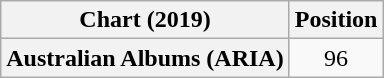<table class="wikitable plainrowheaders" style="text-align:center">
<tr>
<th scope="col">Chart (2019)</th>
<th scope="col">Position</th>
</tr>
<tr>
<th scope="row">Australian Albums (ARIA)</th>
<td>96</td>
</tr>
</table>
